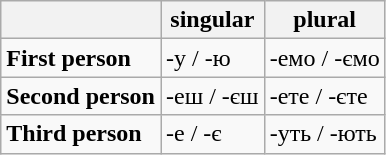<table class="wikitable" align="center">
<tr>
<th></th>
<th>singular</th>
<th>plural</th>
</tr>
<tr>
<td><strong>First person</strong></td>
<td>-у / -ю</td>
<td>-емо / -ємо</td>
</tr>
<tr>
<td><strong>Second person</strong></td>
<td>-еш / -єш</td>
<td>-ете / -єте</td>
</tr>
<tr>
<td><strong>Third person</strong></td>
<td>-е / -є</td>
<td>-уть / -ють</td>
</tr>
</table>
